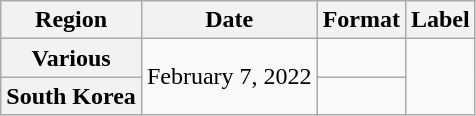<table class="wikitable plainrowheaders">
<tr>
<th>Region</th>
<th>Date</th>
<th>Format</th>
<th>Label</th>
</tr>
<tr>
<th scope="row">Various</th>
<td rowspan="2">February 7, 2022</td>
<td></td>
<td rowspan="2"></td>
</tr>
<tr>
<th scope="row">South Korea</th>
<td></td>
</tr>
</table>
